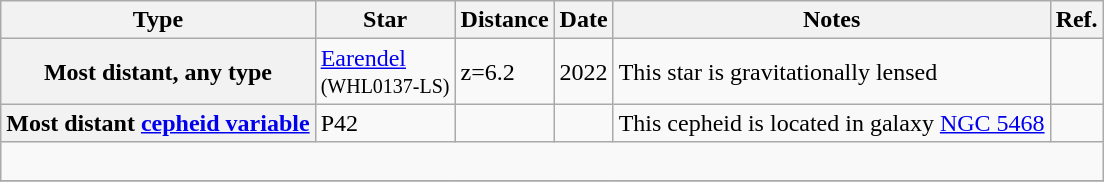<table class="wikitable">
<tr>
<th>Type</th>
<th>Star</th>
<th>Distance</th>
<th>Date</th>
<th class=unsortable>Notes</th>
<th class=unsortable>Ref.</th>
</tr>
<tr>
<th>Most distant, any type</th>
<td><a href='#'>Earendel</a> <small><br>(WHL0137-LS)</small></td>
<td>z=6.2 </td>
<td>2022</td>
<td>This star is gravitationally lensed</td>
<td></td>
</tr>
<tr>
<th>Most distant <a href='#'>cepheid variable</a></th>
<td>P42</td>
<td></td>
<td></td>
<td>This cepheid is located in galaxy <a href='#'>NGC 5468</a></td>
<td></td>
</tr>
<tr>
<td colspan=6 class=sortbottom><br></td>
</tr>
<tr>
</tr>
</table>
